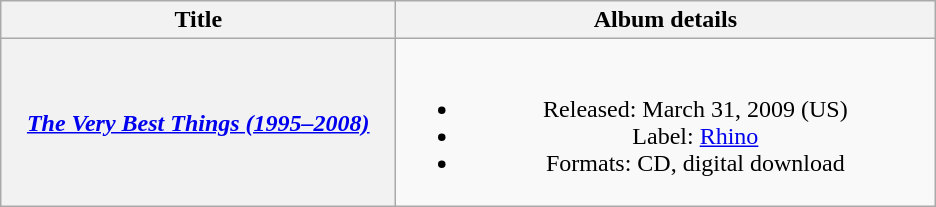<table class="wikitable plainrowheaders" style="text-align:center;">
<tr>
<th scope="col" style="width:16em;">Title</th>
<th scope="col" style="width:22em;">Album details</th>
</tr>
<tr>
<th scope="row"><em><a href='#'>The Very Best Things (1995–2008)</a></em></th>
<td><br><ul><li>Released: March 31, 2009 <span>(US)</span></li><li>Label: <a href='#'>Rhino</a></li><li>Formats: CD, digital download</li></ul></td>
</tr>
</table>
